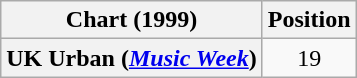<table class="wikitable plainrowheaders" style="text-align:center">
<tr>
<th>Chart (1999)</th>
<th>Position</th>
</tr>
<tr>
<th scope="row">UK Urban (<em><a href='#'>Music Week</a></em>)</th>
<td>19</td>
</tr>
</table>
